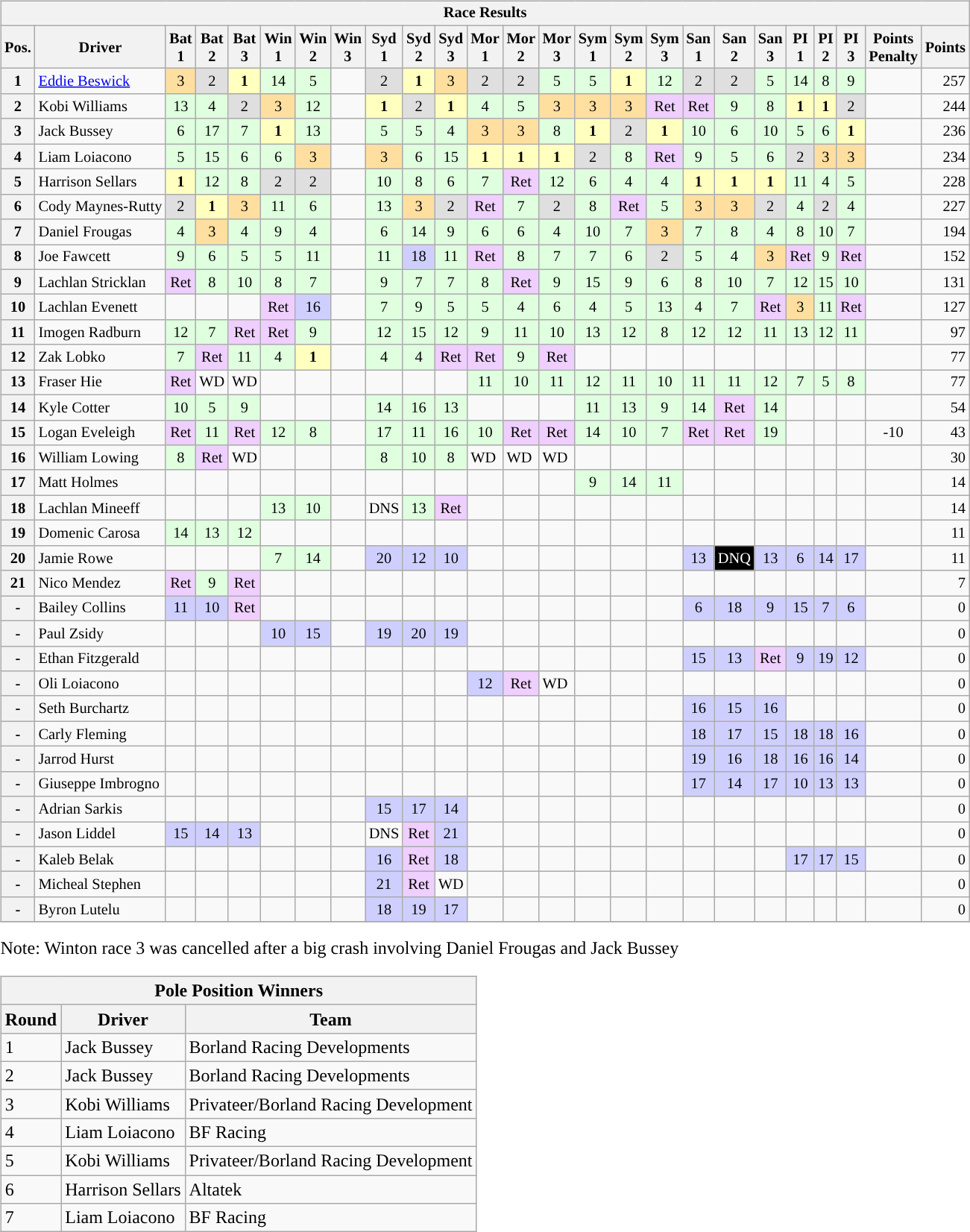<table class="sortable">
<tr>
<td><br><table class="wikitable" style="font-size: 85%">
<tr>
<th colspan="25">Race Results</th>
</tr>
<tr>
<th valign="middle"><strong>Pos.</strong></th>
<th valign="middle"><strong>Driver</strong></th>
<th width="2%"><strong>Bat</strong><br><strong>1</strong></th>
<th width="2%"><strong>Bat</strong><br><strong>2</strong></th>
<th width="2%"><strong>Bat</strong><br><strong>3</strong></th>
<th width="2%"><strong>Win</strong><br><strong>1</strong></th>
<th width="2%"><strong>Win</strong><br><strong>2</strong></th>
<th width="2%"><strong>Win</strong><br><strong>3</strong></th>
<th width="2%"><strong>Syd</strong><br><strong>1</strong></th>
<th width="2%"><strong>Syd</strong><br><strong>2</strong></th>
<th width="2%"><strong>Syd</strong><br><strong>3</strong></th>
<th width="2%"><strong>Mor</strong><br><strong>1</strong></th>
<th width="2%"><strong>Mor</strong><br><strong>2</strong></th>
<th width="2%"><strong>Mor</strong><br><strong>3</strong></th>
<th width="2%"><strong>Sym</strong><br><strong>1</strong></th>
<th width="2%"><strong>Sym</strong><br><strong>2</strong></th>
<th width="2%"><strong>Sym</strong><br><strong>3</strong></th>
<th width="2%"><strong>San</strong><br><strong>1</strong></th>
<th width="2%"><strong>San</strong><br><strong>2</strong></th>
<th width="2%"><strong>San</strong><br><strong>3</strong></th>
<th width="2%"><strong>PI</strong><br><strong>1</strong></th>
<th width="2%"><strong>PI</strong><br><strong>2</strong></th>
<th width="2%"><strong>PI</strong><br><strong>3</strong></th>
<th valign="middle"><strong>Points</strong><br><strong>Penalty</strong></th>
<th valign="middle"><strong>Points</strong></th>
</tr>
<tr>
<th>1</th>
<td><a href='#'>Eddie Beswick</a></td>
<td align="center" style="background:#ffdf9f;">3</td>
<td align="center" style="background:#dfdfdf;">2</td>
<td align="center" style="background:#ffffbf;"><strong>1</strong></td>
<td align="center" style="background:#dfffdf;">14</td>
<td align="center" style="background:#dfffdf;">5</td>
<td></td>
<td align="center" style="background:#dfdfdf;">2</td>
<td align="center" style="background:#ffffbf;"><strong>1</strong></td>
<td align="center" style="background:#ffdf9f;">3</td>
<td align="center" style="background:#dfdfdf;">2</td>
<td align="center" style="background:#dfdfdf;">2</td>
<td align="center" style="background:#dfffdf;">5</td>
<td align="center" style="background:#dfffdf;">5</td>
<td align="center" style="background:#ffffbf;"><strong>1</strong></td>
<td align="center" style="background:#dfffdf;">12</td>
<td align="center" style="background:#dfdfdf;">2</td>
<td align="center" style="background:#dfdfdf;">2</td>
<td align="center" style="background:#dfffdf;">5</td>
<td align="center" style="background:#dfffdf;">14</td>
<td align="center" style="background:#dfffdf;">8</td>
<td align="center" style="background:#dfffdf;">9</td>
<td align="center"></td>
<td align="right">257</td>
</tr>
<tr>
<th>2</th>
<td>Kobi Williams</td>
<td align="center" style="background:#dfffdf;">13</td>
<td align="center" style="background:#dfffdf;">4</td>
<td align="center" style="background:#dfdfdf;">2</td>
<td align="center" style="background:#ffdf9f;">3</td>
<td align="center" style="background:#dfffdf;">12</td>
<td></td>
<td align="center" style="background:#ffffbf;"><strong>1</strong></td>
<td align="center" style="background:#dfdfdf;">2</td>
<td align="center" style="background:#ffffbf;"><strong>1</strong></td>
<td align="center" style="background:#dfffdf;">4</td>
<td align="center" style="background:#dfffdf;">5</td>
<td align="center" style="background:#ffdf9f;">3</td>
<td align="center" style="background:#ffdf9f;">3</td>
<td align="center" style="background:#ffdf9f;">3</td>
<td align="center" style="background:#efcfff;">Ret</td>
<td align="center" style="background:#efcfff;">Ret</td>
<td align="center" style="background:#dfffdf;">9</td>
<td align="center" style="background:#dfffdf;">8</td>
<td align="center" style="background:#ffffbf;"><strong>1</strong></td>
<td align="center" style="background:#ffffbf;"><strong>1</strong></td>
<td align="center" style="background:#dfdfdf;">2</td>
<td align="center"></td>
<td align="right">244</td>
</tr>
<tr>
<th>3</th>
<td>Jack Bussey</td>
<td align="center" style="background:#dfffdf;">6</td>
<td align="center" style="background:#dfffdf;">17</td>
<td align="center" style="background:#dfffdf;">7</td>
<td align="center" style="background:#ffffbf;"><strong>1</strong></td>
<td align="center" style="background:#dfffdf;">13</td>
<td></td>
<td align="center" style="background:#dfffdf;">5</td>
<td align="center" style="background:#dfffdf;">5</td>
<td align="center" style="background:#dfffdf;">4</td>
<td align="center" style="background:#ffdf9f;">3</td>
<td align="center" style="background:#ffdf9f;">3</td>
<td align="center" style="background:#dfffdf;">8</td>
<td align="center" style="background:#ffffbf;"><strong>1</strong></td>
<td align="center" style="background:#dfdfdf;">2</td>
<td align="center" style="background:#ffffbf;"><strong>1</strong></td>
<td align="center" style="background:#dfffdf;">10</td>
<td align="center" style="background:#dfffdf;">6</td>
<td align="center" style="background:#dfffdf;">10</td>
<td align="center" style="background:#dfffdf;">5</td>
<td align="center" style="background:#dfffdf;">6</td>
<td align="center" style="background:#ffffbf;"><strong>1</strong></td>
<td align="center"></td>
<td align="right">236</td>
</tr>
<tr>
<th>4</th>
<td>Liam Loiacono</td>
<td align="center" style="background:#dfffdf;">5</td>
<td align="center" style="background:#dfffdf;">15</td>
<td align="center" style="background:#dfffdf;">6</td>
<td align="center" style="background:#dfffdf;">6</td>
<td align="center" style="background:#ffdf9f;">3</td>
<td></td>
<td align="center" style="background:#ffdf9f;">3</td>
<td align="center" style="background:#dfffdf;">6</td>
<td align="center" style="background:#dfffdf;">15</td>
<td align="center" style="background:#ffffbf;"><strong>1</strong></td>
<td align="center" style="background:#ffffbf;"><strong>1</strong></td>
<td align="center" style="background:#ffffbf;"><strong>1</strong></td>
<td align="center" style="background:#dfdfdf;">2</td>
<td align="center" style="background:#dfffdf;">8</td>
<td align="center" style="background:#efcfff;">Ret</td>
<td align="center" style="background:#dfffdf;">9</td>
<td align="center" style="background:#dfffdf;">5</td>
<td align="center" style="background:#dfffdf;">6</td>
<td align="center" style="background:#dfdfdf;">2</td>
<td align="center" style="background:#ffdf9f;">3</td>
<td align="center" style="background:#ffdf9f;">3</td>
<td align="center"></td>
<td align="right">234</td>
</tr>
<tr>
<th>5</th>
<td>Harrison Sellars</td>
<td align="center" style="background:#ffffbf;"><strong>1</strong></td>
<td align="center" style="background:#dfffdf;">12</td>
<td align="center" style="background:#dfffdf;">8</td>
<td align="center" style="background:#dfdfdf;">2</td>
<td align="center" style="background:#dfdfdf;">2</td>
<td></td>
<td align="center" style="background:#dfffdf;">10</td>
<td align="center" style="background:#dfffdf;">8</td>
<td align="center" style="background:#dfffdf;">6</td>
<td align="center" style="background:#dfffdf;">7</td>
<td align="center" style="background:#efcfff;">Ret</td>
<td align="center" style="background:#dfffdf;">12</td>
<td align="center" style="background:#dfffdf;">6</td>
<td align="center" style="background:#dfffdf;">4</td>
<td align="center" style="background:#dfffdf;">4</td>
<td align="center" style="background:#ffffbf;"><strong>1</strong></td>
<td align="center" style="background:#ffffbf;"><strong>1</strong></td>
<td align="center" style="background:#ffffbf;"><strong>1</strong></td>
<td align="center" style="background:#dfffdf;">11</td>
<td align="center" style="background:#dfffdf;">4</td>
<td align="center" style="background:#dfffdf;">5</td>
<td align="center"></td>
<td align="right">228</td>
</tr>
<tr>
<th>6</th>
<td>Cody Maynes-Rutty</td>
<td align="center" style="background:#dfdfdf;">2</td>
<td align="center" style="background:#ffffbf;"><strong>1</strong></td>
<td align="center" style="background:#ffdf9f;">3</td>
<td align="center" style="background:#dfffdf;">11</td>
<td align="center" style="background:#dfffdf;">6</td>
<td></td>
<td align="center" style="background:#dfffdf;">13</td>
<td align="center" style="background:#ffdf9f;">3</td>
<td align="center" style="background:#dfdfdf;">2</td>
<td align="center" style="background:#efcfff;">Ret</td>
<td align="center" style="background:#dfffdf;">7</td>
<td align="center" style="background:#dfdfdf;">2</td>
<td align="center" style="background:#dfffdf;">8</td>
<td align="center" style="background:#efcfff;">Ret</td>
<td align="center" style="background:#dfffdf;">5</td>
<td align="center" style="background:#ffdf9f;">3</td>
<td align="center" style="background:#ffdf9f;">3</td>
<td align="center" style="background:#dfdfdf;">2</td>
<td align="center" style="background:#dfffdf;">4</td>
<td align="center" style="background:#dfdfdf;">2</td>
<td align="center" style="background:#dfffdf;">4</td>
<td align="center"></td>
<td align="right">227</td>
</tr>
<tr>
<th>7</th>
<td>Daniel Frougas</td>
<td align="center" style="background:#dfffdf;">4</td>
<td align="center" style="background:#ffdf9f;">3</td>
<td align="center" style="background:#dfffdf;">4</td>
<td align="center" style="background:#dfffdf;">9</td>
<td align="center" style="background:#dfffdf;">4</td>
<td></td>
<td align="center" style="background:#dfffdf;">6</td>
<td align="center" style="background:#dfffdf;">14</td>
<td align="center" style="background:#dfffdf;">9</td>
<td align="center" style="background:#dfffdf;">6</td>
<td align="center" style="background:#dfffdf;">6</td>
<td align="center" style="background:#dfffdf;">4</td>
<td align="center" style="background:#dfffdf;">10</td>
<td align="center" style="background:#dfffdf;">7</td>
<td align="center" style="background:#ffdf9f;">3</td>
<td align="center" style="background:#dfffdf;">7</td>
<td align="center" style="background:#dfffdf;">8</td>
<td align="center" style="background:#dfffdf;">4</td>
<td align="center" style="background:#dfffdf;">8</td>
<td align="center" style="background:#dfffdf;">10</td>
<td align="center" style="background:#dfffdf;">7</td>
<td align="center"></td>
<td align="right">194</td>
</tr>
<tr>
<th>8</th>
<td>Joe Fawcett</td>
<td align="center" style="background:#dfffdf;">9</td>
<td align="center" style="background:#dfffdf;">6</td>
<td align="center" style="background:#dfffdf;">5</td>
<td align="center" style="background:#dfffdf;">5</td>
<td align="center" style="background:#dfffdf;">11</td>
<td></td>
<td align="center" style="background:#dfffdf;">11</td>
<td align="center" style="background:#cfcfff;">18</td>
<td align="center" style="background:#dfffdf;">11</td>
<td align="center" style="background:#efcfff;">Ret</td>
<td align="center" style="background:#dfffdf;">8</td>
<td align="center" style="background:#dfffdf;">7</td>
<td align="center" style="background:#dfffdf;">7</td>
<td align="center" style="background:#dfffdf;">6</td>
<td align="center" style="background:#dfdfdf;">2</td>
<td align="center" style="background:#dfffdf;">5</td>
<td align="center" style="background:#dfffdf;">4</td>
<td align="center" style="background:#ffdf9f;">3</td>
<td align="center" style="background:#efcfff;">Ret</td>
<td align="center" style="background:#dfffdf;">9</td>
<td align="center" style="background:#efcfff;">Ret</td>
<td align="center"></td>
<td align="right">152</td>
</tr>
<tr>
<th>9</th>
<td>Lachlan Stricklan</td>
<td align="center" style="background:#efcfff;">Ret</td>
<td align="center" style="background:#dfffdf;">8</td>
<td align="center" style="background:#dfffdf;">10</td>
<td align="center" style="background:#dfffdf;">8</td>
<td align="center" style="background:#dfffdf;">7</td>
<td></td>
<td align="center" style="background:#dfffdf;">9</td>
<td align="center" style="background:#dfffdf;">7</td>
<td align="center" style="background:#dfffdf;">7</td>
<td align="center" style="background:#dfffdf;">8</td>
<td align="center" style="background:#efcfff;">Ret</td>
<td align="center" style="background:#dfffdf;">9</td>
<td align="center" style="background:#dfffdf;">15</td>
<td align="center" style="background:#dfffdf;">9</td>
<td align="center" style="background:#dfffdf;">6</td>
<td align="center" style="background:#dfffdf;">8</td>
<td align="center" style="background:#dfffdf;">10</td>
<td align="center" style="background:#dfffdf;">7</td>
<td align="center" style="background:#dfffdf;">12</td>
<td align="center" style="background:#dfffdf;">15</td>
<td align="center" style="background:#dfffdf;">10</td>
<td align="center"></td>
<td align="right">131</td>
</tr>
<tr>
<th>10</th>
<td>Lachlan Evenett</td>
<td></td>
<td></td>
<td></td>
<td align="center" style="background:#efcfff;">Ret</td>
<td align="center" style="background:#cfcfff;">16</td>
<td></td>
<td align="center" style="background:#dfffdf;">7</td>
<td align="center" style="background:#dfffdf;">9</td>
<td align="center" style="background:#dfffdf;">5</td>
<td align="center" style="background:#dfffdf;">5</td>
<td align="center" style="background:#dfffdf;">4</td>
<td align="center" style="background:#dfffdf;">6</td>
<td align="center" style="background:#dfffdf;">4</td>
<td align="center" style="background:#dfffdf;">5</td>
<td align="center" style="background:#dfffdf;">13</td>
<td align="center" style="background:#dfffdf;">4</td>
<td align="center" style="background:#dfffdf;">7</td>
<td align="center" style="background:#efcfff;">Ret</td>
<td align="center" style="background:#ffdf9f;">3</td>
<td align="center" style="background:#dfffdf;">11</td>
<td align="center" style="background:#efcfff;">Ret</td>
<td align="center"></td>
<td align="right">127</td>
</tr>
<tr>
<th>11</th>
<td>Imogen Radburn</td>
<td align="center" style="background:#dfffdf;">12</td>
<td align="center" style="background:#dfffdf;">7</td>
<td align="center" style="background:#efcfff;">Ret</td>
<td align="center" style="background:#efcfff;">Ret</td>
<td align="center" style="background:#dfffdf;">9</td>
<td></td>
<td align="center" style="background:#dfffdf;">12</td>
<td align="center" style="background:#dfffdf;">15</td>
<td align="center" style="background:#dfffdf;">12</td>
<td align="center" style="background:#dfffdf;">9</td>
<td align="center" style="background:#dfffdf;">11</td>
<td align="center" style="background:#dfffdf;">10</td>
<td align="center" style="background:#dfffdf;">13</td>
<td align="center" style="background:#dfffdf;">12</td>
<td align="center" style="background:#dfffdf;">8</td>
<td align="center" style="background:#dfffdf;">12</td>
<td align="center" style="background:#dfffdf;">12</td>
<td align="center" style="background:#dfffdf;">11</td>
<td align="center" style="background:#dfffdf;">13</td>
<td align="center" style="background:#dfffdf;">12</td>
<td align="center" style="background:#dfffdf;">11</td>
<td align="center"></td>
<td align="right">97</td>
</tr>
<tr>
<th>12</th>
<td>Zak Lobko</td>
<td align="center" style="background:#dfffdf;">7</td>
<td align="center" style="background:#efcfff;">Ret</td>
<td align="center" style="background:#dfffdf;">11</td>
<td align="center" style="background:#dfffdf;">4</td>
<td align="center" style="background:#ffffbf;"><strong>1</strong></td>
<td></td>
<td align="center" style="background:#dfffdf;">4</td>
<td align="center" style="background:#dfffdf;">4</td>
<td align="center" style="background:#efcfff;">Ret</td>
<td align="center" style="background:#efcfff;">Ret</td>
<td align="center" style="background:#dfffdf;">9</td>
<td align="center" style="background:#efcfff;">Ret</td>
<td></td>
<td></td>
<td></td>
<td></td>
<td></td>
<td></td>
<td></td>
<td></td>
<td></td>
<td align="center"></td>
<td align="right">77</td>
</tr>
<tr>
<th>13</th>
<td>Fraser Hie</td>
<td align="center" style="background:#efcfff;">Ret</td>
<td>WD</td>
<td>WD</td>
<td></td>
<td></td>
<td></td>
<td></td>
<td></td>
<td></td>
<td align="center" style="background:#dfffdf;">11</td>
<td align="center" style="background:#dfffdf;">10</td>
<td align="center" style="background:#dfffdf;">11</td>
<td align="center" style="background:#dfffdf;">12</td>
<td align="center" style="background:#dfffdf;">11</td>
<td align="center" style="background:#dfffdf;">10</td>
<td align="center" style="background:#dfffdf;">11</td>
<td align="center" style="background:#dfffdf;">11</td>
<td align="center" style="background:#dfffdf;">12</td>
<td align="center" style="background:#dfffdf;">7</td>
<td align="center" style="background:#dfffdf;">5</td>
<td align="center" style="background:#dfffdf;">8</td>
<td align="center"></td>
<td align="right">77</td>
</tr>
<tr>
<th>14</th>
<td>Kyle Cotter</td>
<td align="center" style="background:#dfffdf;">10</td>
<td align="center" style="background:#dfffdf;">5</td>
<td align="center" style="background:#dfffdf;">9</td>
<td></td>
<td></td>
<td></td>
<td align="center" style="background:#dfffdf;">14</td>
<td align="center" style="background:#dfffdf;">16</td>
<td align="center" style="background:#dfffdf;">13</td>
<td></td>
<td></td>
<td></td>
<td align="center" style="background:#dfffdf;">11</td>
<td align="center" style="background:#dfffdf;">13</td>
<td align="center" style="background:#dfffdf;">9</td>
<td align="center" style="background:#dfffdf;">14</td>
<td align="center" style="background:#efcfff;">Ret</td>
<td align="center" style="background:#dfffdf;">14</td>
<td></td>
<td></td>
<td></td>
<td align="center"></td>
<td align="right">54</td>
</tr>
<tr>
<th>15</th>
<td>Logan Eveleigh</td>
<td align="center" style="background:#efcfff;">Ret</td>
<td align="center" style="background:#dfffdf;">11</td>
<td align="center" style="background:#efcfff;">Ret</td>
<td align="center" style="background:#dfffdf;">12</td>
<td align="center" style="background:#dfffdf;">8</td>
<td></td>
<td align="center" style="background:#dfffdf;">17</td>
<td align="center" style="background:#dfffdf;">11</td>
<td align="center" style="background:#dfffdf;">16</td>
<td align="center" style="background:#dfffdf;">10</td>
<td align="center" style="background:#efcfff;">Ret</td>
<td align="center" style="background:#efcfff;">Ret</td>
<td align="center" style="background:#dfffdf;">14</td>
<td align="center" style="background:#dfffdf;">10</td>
<td align="center" style="background:#dfffdf;">7</td>
<td align="center" style="background:#efcfff;">Ret</td>
<td align="center" style="background:#efcfff;">Ret</td>
<td align="center" style="background:#dfffdf;">19</td>
<td></td>
<td></td>
<td></td>
<td align="center">-10</td>
<td align="right">43</td>
</tr>
<tr>
<th>16</th>
<td>William Lowing</td>
<td align="center" style="background:#dfffdf;">8</td>
<td align="center" style="background:#efcfff;">Ret</td>
<td>WD</td>
<td></td>
<td></td>
<td></td>
<td align="center" style="background:#dfffdf;">8</td>
<td align="center" style="background:#dfffdf;">10</td>
<td align="center" style="background:#dfffdf;">8</td>
<td>WD</td>
<td>WD</td>
<td>WD</td>
<td></td>
<td></td>
<td></td>
<td></td>
<td></td>
<td></td>
<td></td>
<td></td>
<td></td>
<td align="center"></td>
<td align="right">30</td>
</tr>
<tr>
<th>17</th>
<td>Matt Holmes</td>
<td></td>
<td></td>
<td></td>
<td></td>
<td></td>
<td></td>
<td></td>
<td></td>
<td></td>
<td></td>
<td></td>
<td></td>
<td align="center" style="background:#dfffdf;">9</td>
<td align="center" style="background:#dfffdf;">14</td>
<td align="center" style="background:#dfffdf;">11</td>
<td></td>
<td></td>
<td></td>
<td></td>
<td></td>
<td></td>
<td align="center"></td>
<td align="right">14</td>
</tr>
<tr>
<th>18</th>
<td>Lachlan Mineeff</td>
<td></td>
<td></td>
<td></td>
<td align="center" style="background:#dfffdf;">13</td>
<td align="center" style="background:#dfffdf;">10</td>
<td></td>
<td>DNS</td>
<td align="center" style="background:#dfffdf;">13</td>
<td align="center" style="background:#efcfff;">Ret</td>
<td></td>
<td></td>
<td></td>
<td></td>
<td></td>
<td></td>
<td></td>
<td></td>
<td></td>
<td></td>
<td></td>
<td></td>
<td align="center"></td>
<td align="right">14</td>
</tr>
<tr>
<th>19</th>
<td>Domenic Carosa</td>
<td align="center" style="background:#dfffdf;">14</td>
<td align="center" style="background:#dfffdf;">13</td>
<td align="center" style="background:#dfffdf;">12</td>
<td></td>
<td></td>
<td></td>
<td></td>
<td></td>
<td></td>
<td></td>
<td></td>
<td></td>
<td></td>
<td></td>
<td></td>
<td></td>
<td></td>
<td></td>
<td></td>
<td></td>
<td></td>
<td align="center"></td>
<td align="right">11</td>
</tr>
<tr>
<th>20</th>
<td>Jamie Rowe</td>
<td></td>
<td></td>
<td></td>
<td align="center" style="background:#dfffdf;">7</td>
<td align="center" style="background:#dfffdf;">14</td>
<td></td>
<td align="center" style="background:#cfcfff;">20</td>
<td align="center" style="background:#cfcfff;">12</td>
<td align="center" style="background:#cfcfff;">10</td>
<td></td>
<td></td>
<td></td>
<td></td>
<td></td>
<td></td>
<td align="center" style="background:#cfcfff;">13</td>
<td style="background-color:#000000; color:white">DNQ</td>
<td align="center" style="background:#cfcfff;">13</td>
<td align="center" style="background:#cfcfff;">6</td>
<td align="center" style="background:#cfcfff;">14</td>
<td align="center" style="background:#cfcfff;">17</td>
<td align="center"></td>
<td align="right">11</td>
</tr>
<tr>
<th>21</th>
<td>Nico Mendez</td>
<td align="center" style="background:#efcfff;">Ret</td>
<td align="center" style="background:#dfffdf;">9</td>
<td align="center" style="background:#efcfff;">Ret</td>
<td></td>
<td></td>
<td></td>
<td></td>
<td></td>
<td></td>
<td></td>
<td></td>
<td></td>
<td></td>
<td></td>
<td></td>
<td></td>
<td></td>
<td></td>
<td></td>
<td></td>
<td></td>
<td align="center"></td>
<td align="right">7</td>
</tr>
<tr>
<th>-</th>
<td>Bailey Collins</td>
<td align="center" style="background:#cfcfff;">11</td>
<td align="center" style="background:#cfcfff;">10</td>
<td align="center" style="background:#efcfff;">Ret</td>
<td></td>
<td></td>
<td></td>
<td></td>
<td></td>
<td></td>
<td></td>
<td></td>
<td></td>
<td></td>
<td></td>
<td></td>
<td align="center" style="background:#cfcfff;">6</td>
<td align="center" style="background:#cfcfff;">18</td>
<td align="center" style="background:#cfcfff;">9</td>
<td align="center" style="background:#cfcfff;">15</td>
<td align="center" style="background:#cfcfff;">7</td>
<td align="center" style="background:#cfcfff;">6</td>
<td align="center"></td>
<td align="right">0</td>
</tr>
<tr>
<th>-</th>
<td>Paul Zsidy</td>
<td></td>
<td></td>
<td></td>
<td align="center" style="background:#cfcfff;">10</td>
<td align="center" style="background:#cfcfff;">15</td>
<td></td>
<td align="center" style="background:#cfcfff;">19</td>
<td align="center" style="background:#cfcfff;">20</td>
<td align="center" style="background:#cfcfff;">19</td>
<td></td>
<td></td>
<td></td>
<td></td>
<td></td>
<td></td>
<td></td>
<td></td>
<td></td>
<td></td>
<td></td>
<td></td>
<td align="center"></td>
<td align="right">0</td>
</tr>
<tr>
<th>-</th>
<td>Ethan Fitzgerald</td>
<td></td>
<td></td>
<td></td>
<td></td>
<td></td>
<td></td>
<td></td>
<td></td>
<td></td>
<td></td>
<td></td>
<td></td>
<td></td>
<td></td>
<td></td>
<td align="center" style="background:#cfcfff;">15</td>
<td align="center" style="background:#cfcfff;">13</td>
<td align="center" style="background:#efcfff;">Ret</td>
<td align="center" style="background:#cfcfff;">9</td>
<td align="center" style="background:#cfcfff;">19</td>
<td align="center" style="background:#cfcfff;">12</td>
<td align="center"></td>
<td align="right">0</td>
</tr>
<tr>
<th>-</th>
<td>Oli Loiacono</td>
<td></td>
<td></td>
<td></td>
<td></td>
<td></td>
<td></td>
<td></td>
<td></td>
<td></td>
<td align="center" style="background:#cfcfff;">12</td>
<td align="center" style="background:#efcfff;">Ret</td>
<td>WD</td>
<td></td>
<td></td>
<td></td>
<td></td>
<td></td>
<td></td>
<td></td>
<td></td>
<td></td>
<td align="center"></td>
<td align="right">0</td>
</tr>
<tr>
<th>-</th>
<td>Seth  Burchartz</td>
<td></td>
<td></td>
<td></td>
<td></td>
<td></td>
<td></td>
<td></td>
<td></td>
<td></td>
<td></td>
<td></td>
<td></td>
<td></td>
<td></td>
<td></td>
<td align="center" style="background:#cfcfff;">16</td>
<td align="center" style="background:#cfcfff;">15</td>
<td align="center" style="background:#cfcfff;">16</td>
<td></td>
<td></td>
<td></td>
<td align="center"></td>
<td align="right">0</td>
</tr>
<tr>
<th>-</th>
<td>Carly Fleming</td>
<td></td>
<td></td>
<td></td>
<td></td>
<td></td>
<td></td>
<td></td>
<td></td>
<td></td>
<td></td>
<td></td>
<td></td>
<td></td>
<td></td>
<td></td>
<td align="center" style="background:#cfcfff;">18</td>
<td align="center" style="background:#cfcfff;">17</td>
<td align="center" style="background:#cfcfff;">15</td>
<td align="center" style="background:#cfcfff;">18</td>
<td align="center" style="background:#cfcfff;">18</td>
<td align="center" style="background:#cfcfff;">16</td>
<td align="center"></td>
<td align="right">0</td>
</tr>
<tr>
<th>-</th>
<td>Jarrod Hurst</td>
<td></td>
<td></td>
<td></td>
<td></td>
<td></td>
<td></td>
<td></td>
<td></td>
<td></td>
<td></td>
<td></td>
<td></td>
<td></td>
<td></td>
<td></td>
<td align="center" style="background:#cfcfff;">19</td>
<td align="center" style="background:#cfcfff;">16</td>
<td align="center" style="background:#cfcfff;">18</td>
<td align="center" style="background:#cfcfff;">16</td>
<td align="center" style="background:#cfcfff;">16</td>
<td align="center" style="background:#cfcfff;">14</td>
<td align="center"></td>
<td align="right">0</td>
</tr>
<tr>
<th>-</th>
<td>Giuseppe Imbrogno</td>
<td></td>
<td></td>
<td></td>
<td></td>
<td></td>
<td></td>
<td></td>
<td></td>
<td></td>
<td></td>
<td></td>
<td></td>
<td></td>
<td></td>
<td></td>
<td align="center" style="background:#cfcfff;">17</td>
<td align="center" style="background:#cfcfff;">14</td>
<td align="center" style="background:#cfcfff;">17</td>
<td align="center" style="background:#cfcfff;">10</td>
<td align="center" style="background:#cfcfff;">13</td>
<td align="center" style="background:#cfcfff;">13</td>
<td align="center"></td>
<td align="right">0</td>
</tr>
<tr>
<th>-</th>
<td>Adrian Sarkis</td>
<td></td>
<td></td>
<td></td>
<td></td>
<td></td>
<td></td>
<td align="center" style="background:#cfcfff;">15</td>
<td align="center" style="background:#cfcfff;">17</td>
<td align="center" style="background:#cfcfff;">14</td>
<td></td>
<td></td>
<td></td>
<td></td>
<td></td>
<td></td>
<td></td>
<td></td>
<td></td>
<td></td>
<td></td>
<td></td>
<td align="center"></td>
<td align="right">0</td>
</tr>
<tr>
<th>-</th>
<td>Jason Liddel</td>
<td align="center" style="background:#cfcfff;">15</td>
<td align="center" style="background:#cfcfff;">14</td>
<td align="center" style="background:#cfcfff;">13</td>
<td></td>
<td></td>
<td></td>
<td>DNS</td>
<td align="center" style="background:#efcfff;">Ret</td>
<td align="center" style="background:#cfcfff;">21</td>
<td></td>
<td></td>
<td></td>
<td></td>
<td></td>
<td></td>
<td></td>
<td></td>
<td></td>
<td></td>
<td></td>
<td></td>
<td align="center"></td>
<td align="right">0</td>
</tr>
<tr>
<th>-</th>
<td>Kaleb Belak</td>
<td></td>
<td></td>
<td></td>
<td></td>
<td></td>
<td></td>
<td align="center" style="background:#cfcfff;">16</td>
<td align="center" style="background:#efcfff;">Ret</td>
<td align="center" style="background:#cfcfff;">18</td>
<td></td>
<td></td>
<td></td>
<td></td>
<td></td>
<td></td>
<td></td>
<td></td>
<td></td>
<td align="center" style="background:#cfcfff;">17</td>
<td align="center" style="background:#cfcfff;">17</td>
<td align="center" style="background:#cfcfff;">15</td>
<td align="center"></td>
<td align="right">0</td>
</tr>
<tr>
<th>-</th>
<td>Micheal Stephen</td>
<td></td>
<td></td>
<td></td>
<td></td>
<td></td>
<td></td>
<td align="center" style="background:#cfcfff;">21</td>
<td align="center" style="background:#efcfff;">Ret</td>
<td>WD</td>
<td></td>
<td></td>
<td></td>
<td></td>
<td></td>
<td></td>
<td></td>
<td></td>
<td></td>
<td></td>
<td></td>
<td></td>
<td align="center"></td>
<td align="right">0</td>
</tr>
<tr>
<th>-</th>
<td>Byron Lutelu</td>
<td></td>
<td></td>
<td></td>
<td></td>
<td></td>
<td></td>
<td align="center" style="background:#cfcfff;">18</td>
<td align="center" style="background:#cfcfff;">19</td>
<td align="center" style="background:#cfcfff;">17</td>
<td></td>
<td></td>
<td></td>
<td></td>
<td></td>
<td></td>
<td></td>
<td></td>
<td></td>
<td></td>
<td></td>
<td></td>
<td align="center"></td>
<td align="right">0</td>
</tr>
<tr>
</tr>
</table>
Note: Winton race 3 was cancelled after a big crash involving Daniel Frougas and Jack Bussey<table class="wikitable">
<tr>
<th colspan="3">Pole Position Winners</th>
</tr>
<tr>
<th>Round</th>
<th>Driver</th>
<th>Team</th>
</tr>
<tr>
<td>1</td>
<td>Jack Bussey</td>
<td>Borland Racing Developments</td>
</tr>
<tr>
<td>2</td>
<td>Jack Bussey</td>
<td>Borland Racing Developments</td>
</tr>
<tr>
<td>3</td>
<td>Kobi Williams</td>
<td>Privateer/Borland Racing Development</td>
</tr>
<tr>
<td>4</td>
<td>Liam Loiacono</td>
<td>BF Racing</td>
</tr>
<tr>
<td>5</td>
<td>Kobi Williams</td>
<td>Privateer/Borland Racing Development</td>
</tr>
<tr>
<td>6</td>
<td>Harrison Sellars</td>
<td>Altatek</td>
</tr>
<tr>
<td>7</td>
<td>Liam Loiacono</td>
<td>BF Racing</td>
</tr>
</table>
</td>
<td valign="top"></td>
</tr>
</table>
